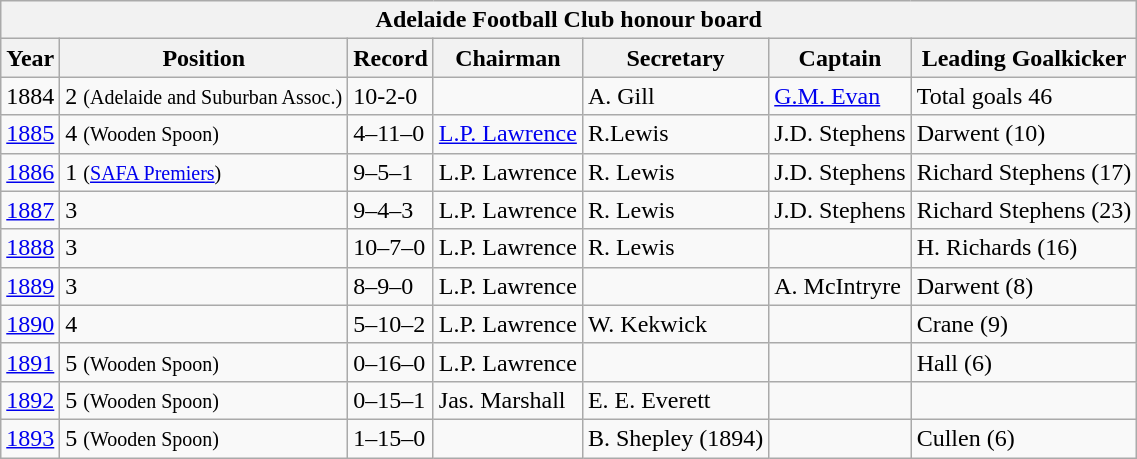<table class="wikitable">
<tr>
<th colspan="7"><strong>Adelaide Football Club honour board</strong></th>
</tr>
<tr>
<th>Year</th>
<th>Position</th>
<th>Record</th>
<th>Chairman</th>
<th>Secretary</th>
<th>Captain</th>
<th>Leading Goalkicker</th>
</tr>
<tr>
<td>1884</td>
<td>2 <small>(Adelaide and Suburban Assoc.)</small></td>
<td>10-2-0</td>
<td></td>
<td>A. Gill</td>
<td><a href='#'>G.M. Evan</a></td>
<td>Total goals 46</td>
</tr>
<tr>
<td><a href='#'>1885</a></td>
<td>4 <small>(Wooden Spoon)</small></td>
<td>4–11–0</td>
<td><a href='#'>L.P. Lawrence</a></td>
<td>R.Lewis</td>
<td>J.D. Stephens</td>
<td>Darwent (10)</td>
</tr>
<tr>
<td><a href='#'>1886</a></td>
<td>1 <small>(<a href='#'>SAFA Premiers</a>)</small></td>
<td>9–5–1</td>
<td>L.P. Lawrence</td>
<td>R. Lewis</td>
<td>J.D. Stephens</td>
<td>Richard Stephens (17)</td>
</tr>
<tr>
<td><a href='#'>1887</a></td>
<td>3</td>
<td>9–4–3</td>
<td>L.P. Lawrence</td>
<td>R. Lewis</td>
<td>J.D. Stephens</td>
<td>Richard Stephens (23)</td>
</tr>
<tr>
<td><a href='#'>1888</a></td>
<td>3</td>
<td>10–7–0</td>
<td>L.P. Lawrence</td>
<td>R. Lewis</td>
<td></td>
<td>H. Richards (16)</td>
</tr>
<tr>
<td><a href='#'>1889</a></td>
<td>3</td>
<td>8–9–0</td>
<td>L.P. Lawrence</td>
<td></td>
<td>A. McIntryre</td>
<td>Darwent (8)</td>
</tr>
<tr>
<td><a href='#'>1890</a></td>
<td>4</td>
<td>5–10–2</td>
<td>L.P. Lawrence</td>
<td>W. Kekwick</td>
<td></td>
<td>Crane (9)</td>
</tr>
<tr>
<td><a href='#'>1891</a></td>
<td>5 <small>(Wooden Spoon)</small></td>
<td>0–16–0</td>
<td>L.P. Lawrence</td>
<td></td>
<td></td>
<td>Hall (6)</td>
</tr>
<tr>
<td><a href='#'>1892</a></td>
<td>5 <small>(Wooden Spoon)</small></td>
<td>0–15–1</td>
<td>Jas. Marshall</td>
<td>E. E. Everett</td>
<td></td>
<td></td>
</tr>
<tr>
<td><a href='#'>1893</a></td>
<td>5 <small>(Wooden Spoon)</small></td>
<td>1–15–0</td>
<td></td>
<td>B. Shepley (1894)</td>
<td></td>
<td>Cullen (6)</td>
</tr>
</table>
